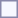<table style="border:1px solid #8888aa; background-color:#f7f8ff; padding:5px; font-size:95%; margin: 0px 12px 12px 0px;">
</table>
